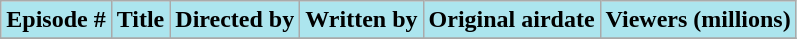<table class="wikitable plainrowheaders">
<tr>
<th style="background: #ACE5EE;">Episode #</th>
<th style="background: #ACE5EE;">Title</th>
<th style="background: #ACE5EE;">Directed by</th>
<th style="background: #ACE5EE;">Written by</th>
<th style="background: #ACE5EE;">Original airdate</th>
<th style="background: #ACE5EE;">Viewers (millions)</th>
</tr>
<tr>
</tr>
</table>
